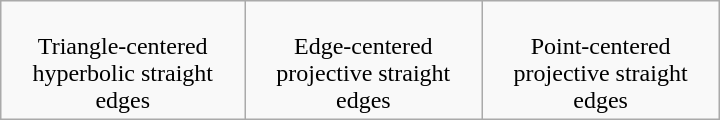<table class=wikitable width=480>
<tr align=center>
<td><br>Triangle-centered<br>hyperbolic straight edges</td>
<td><br>Edge-centered<br>projective straight edges</td>
<td><br>Point-centered<br>projective straight edges</td>
</tr>
</table>
